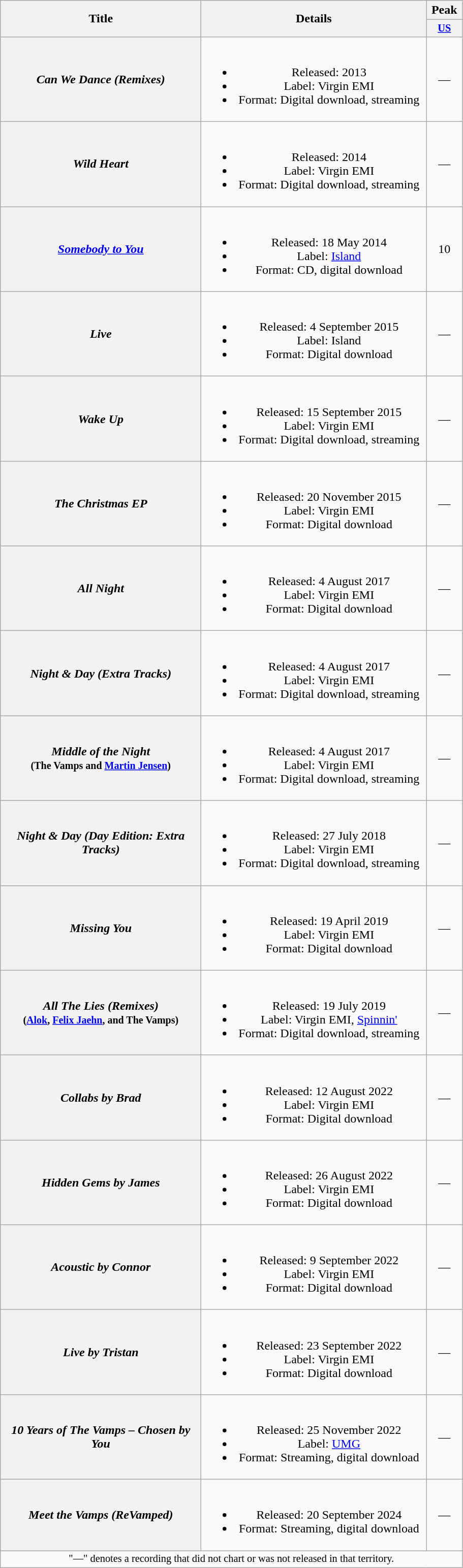<table class="wikitable plainrowheaders" style="text-align:center;">
<tr>
<th scope="col" rowspan="2" style="width:16em;">Title</th>
<th scope="col" rowspan="2" style="width:18em;">Details</th>
<th scope="col">Peak</th>
</tr>
<tr>
<th scope="col" style="width:3em;font-size:85%;"><a href='#'>US</a><br></th>
</tr>
<tr>
<th scope="row"><em>Can We Dance (Remixes)</em></th>
<td><br><ul><li>Released: 2013</li><li>Label: Virgin EMI</li><li>Format: Digital download, streaming</li></ul></td>
<td>—</td>
</tr>
<tr>
<th scope="row"><em>Wild Heart</em></th>
<td><br><ul><li>Released: 2014</li><li>Label: Virgin EMI</li><li>Format: Digital download, streaming</li></ul></td>
<td>—</td>
</tr>
<tr>
<th scope="row"><em><a href='#'>Somebody to You</a></em></th>
<td><br><ul><li>Released: 18 May 2014</li><li>Label: <a href='#'>Island</a></li><li>Format: CD, digital download</li></ul></td>
<td>10</td>
</tr>
<tr>
<th scope="row"><em>Live</em></th>
<td><br><ul><li>Released: 4 September 2015</li><li>Label: Island</li><li>Format: Digital download</li></ul></td>
<td>—</td>
</tr>
<tr>
<th scope="row"><em>Wake Up</em></th>
<td><br><ul><li>Released: 15 September 2015</li><li>Label: Virgin EMI</li><li>Format: Digital download, streaming</li></ul></td>
<td>—</td>
</tr>
<tr>
<th scope="row"><em>The Christmas EP</em></th>
<td><br><ul><li>Released: 20 November 2015</li><li>Label: Virgin EMI</li><li>Format: Digital download</li></ul></td>
<td>—</td>
</tr>
<tr>
<th scope="row"><em>All Night</em></th>
<td><br><ul><li>Released: 4 August 2017</li><li>Label: Virgin EMI</li><li>Format: Digital download</li></ul></td>
<td>—</td>
</tr>
<tr>
<th scope="row"><em>Night & Day (Extra Tracks)</em></th>
<td><br><ul><li>Released: 4 August 2017</li><li>Label: Virgin EMI</li><li>Format: Digital download, streaming</li></ul></td>
<td>—</td>
</tr>
<tr>
<th scope="row"><em>Middle of the Night</em><br><small>(The Vamps and <a href='#'>Martin Jensen</a>)</small></th>
<td><br><ul><li>Released: 4 August 2017</li><li>Label: Virgin EMI</li><li>Format: Digital download, streaming</li></ul></td>
<td>—</td>
</tr>
<tr>
<th scope="row"><em>Night & Day (Day Edition: Extra Tracks)</em></th>
<td><br><ul><li>Released: 27 July 2018</li><li>Label: Virgin EMI</li><li>Format: Digital download, streaming</li></ul></td>
<td>—</td>
</tr>
<tr>
<th scope="row"><em>Missing You</em></th>
<td><br><ul><li>Released: 19 April 2019</li><li>Label: Virgin EMI</li><li>Format: Digital download</li></ul></td>
<td>—</td>
</tr>
<tr>
<th scope="row"><em>All The Lies (Remixes)</em><br><small>(<a href='#'>Alok</a>, <a href='#'>Felix Jaehn</a>, and The Vamps)</small></th>
<td><br><ul><li>Released: 19 July 2019</li><li>Label: Virgin EMI, <a href='#'>Spinnin'</a></li><li>Format: Digital download, streaming</li></ul></td>
<td>—</td>
</tr>
<tr>
<th scope="row"><em>Collabs by Brad</em></th>
<td><br><ul><li>Released: 12 August 2022</li><li>Label: Virgin EMI</li><li>Format: Digital download</li></ul></td>
<td>—</td>
</tr>
<tr>
<th scope="row"><em>Hidden Gems by James</em></th>
<td><br><ul><li>Released: 26 August 2022</li><li>Label: Virgin EMI</li><li>Format: Digital download</li></ul></td>
<td>—</td>
</tr>
<tr>
<th scope="row"><em>Acoustic by Connor</em></th>
<td><br><ul><li>Released: 9 September 2022</li><li>Label: Virgin EMI</li><li>Format: Digital download</li></ul></td>
<td>—</td>
</tr>
<tr>
<th scope="row"><em>Live by Tristan</em></th>
<td><br><ul><li>Released: 23 September 2022</li><li>Label: Virgin EMI</li><li>Format: Digital download</li></ul></td>
<td>—</td>
</tr>
<tr>
<th scope="row"><em>10 Years of The Vamps – Chosen by You</em></th>
<td><br><ul><li>Released: 25 November 2022</li><li>Label: <a href='#'>UMG</a></li><li>Format: Streaming, digital download</li></ul></td>
<td>—</td>
</tr>
<tr>
<th scope="row"><em>Meet the Vamps (ReVamped)</em></th>
<td><br><ul><li>Released: 20 September 2024</li><li>Format: Streaming, digital download</li></ul></td>
<td>—</td>
</tr>
<tr>
<td colspan="20" style="text-align:center; font-size:85%;">"—" denotes a recording that did not chart or was not released in that territory.</td>
</tr>
</table>
